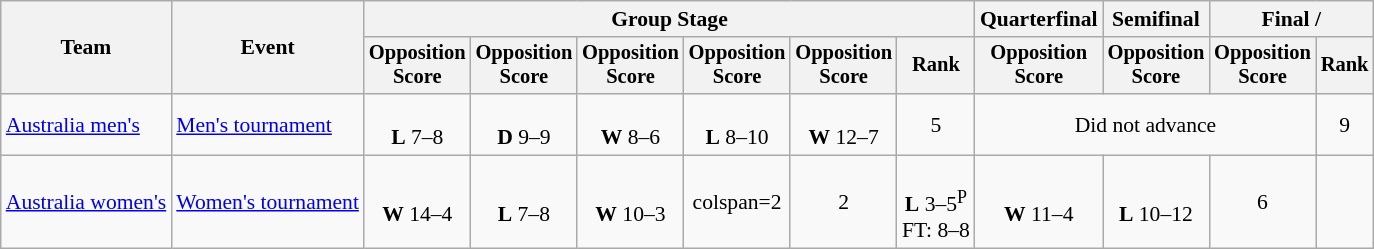<table class="wikitable" style="font-size:90%">
<tr>
<th rowspan=2>Team</th>
<th rowspan=2>Event</th>
<th colspan=6>Group Stage</th>
<th>Quarterfinal</th>
<th>Semifinal</th>
<th colspan=2>Final / </th>
</tr>
<tr style="font-size:95%">
<th>Opposition<br>Score</th>
<th>Opposition<br>Score</th>
<th>Opposition<br>Score</th>
<th>Opposition<br>Score</th>
<th>Opposition<br>Score</th>
<th>Rank</th>
<th>Opposition<br>Score</th>
<th>Opposition<br>Score</th>
<th>Opposition<br>Score</th>
<th>Rank</th>
</tr>
<tr align=center>
<td align=left><a href='#'>Australia men's</a></td>
<td align=left><a href='#'>Men's tournament</a></td>
<td><br><strong>L</strong> 7–8</td>
<td><br><strong>D</strong> 9–9</td>
<td><br><strong>W</strong> 8–6</td>
<td><br><strong>L</strong> 8–10</td>
<td><br><strong>W</strong> 12–7</td>
<td>5</td>
<td colspan=3>Did not advance</td>
<td>9</td>
</tr>
<tr align=center>
<td align=left><a href='#'>Australia women's</a></td>
<td align=left><a href='#'>Women's tournament</a></td>
<td><br><strong>W</strong> 14–4</td>
<td><br><strong>L</strong> 7–8</td>
<td><br><strong>W</strong> 10–3</td>
<td>colspan=2 </td>
<td>2</td>
<td><br><strong>L</strong> 3–5<sup>P</sup><br>FT: 8–8</td>
<td><br><strong>W</strong> 11–4</td>
<td><br><strong>L</strong> 10–12</td>
<td>6</td>
</tr>
</table>
